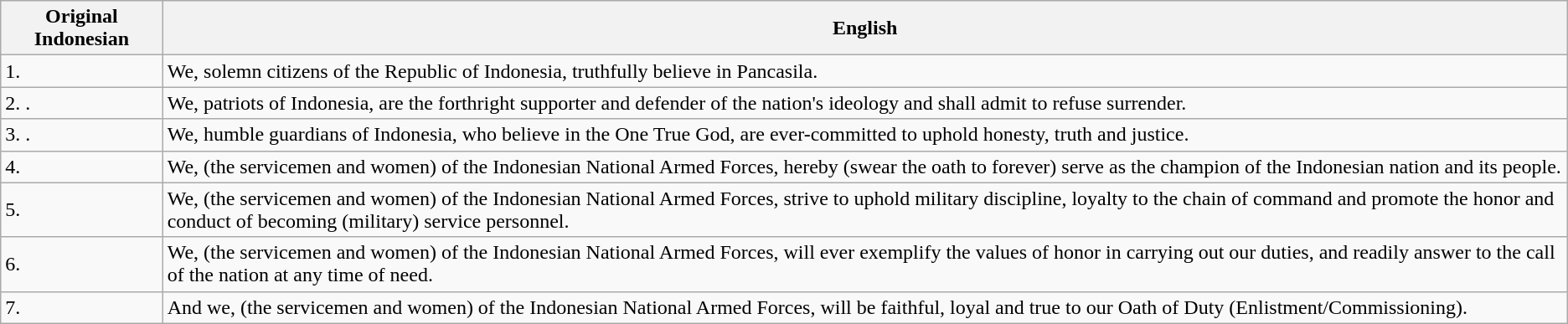<table class="wikitable">
<tr>
<th>Original Indonesian</th>
<th>English</th>
</tr>
<tr>
<td>1. </td>
<td>We, solemn citizens of the Republic of Indonesia, truthfully believe in Pancasila.</td>
</tr>
<tr>
<td>2. .</td>
<td>We, patriots of Indonesia, are the forthright supporter and defender of the nation's ideology and shall admit to refuse surrender.</td>
</tr>
<tr>
<td>3. .</td>
<td>We, humble guardians of Indonesia, who believe in the One True God, are ever-committed to uphold honesty, truth and justice.</td>
</tr>
<tr>
<td>4. </td>
<td>We, (the servicemen and women) of the Indonesian National Armed Forces, hereby (swear the oath to forever) serve as the champion of the Indonesian nation and its people.</td>
</tr>
<tr>
<td>5. </td>
<td>We, (the servicemen and women) of the Indonesian National Armed Forces, strive to uphold military discipline, loyalty to the chain of command and promote the honor and conduct of becoming (military) service personnel.</td>
</tr>
<tr>
<td>6. </td>
<td>We, (the servicemen and women) of the Indonesian National Armed Forces, will ever exemplify the values of honor in carrying out our duties, and readily answer to the call of the nation at any time of need.</td>
</tr>
<tr>
<td>7. </td>
<td>And we, (the servicemen and women) of the Indonesian National Armed Forces, will be faithful, loyal and true to our Oath of Duty (Enlistment/Commissioning).</td>
</tr>
</table>
